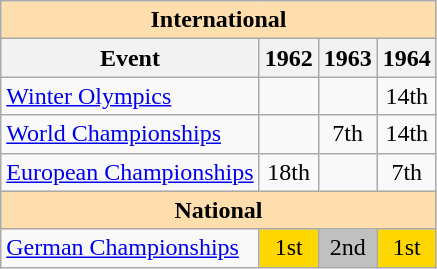<table class="wikitable" style="text-align:center">
<tr>
<th style="background-color: #ffdead; " colspan=4 align=center>International</th>
</tr>
<tr>
<th>Event</th>
<th>1962</th>
<th>1963</th>
<th>1964</th>
</tr>
<tr>
<td align=left><a href='#'>Winter Olympics</a></td>
<td></td>
<td></td>
<td>14th</td>
</tr>
<tr>
<td align=left><a href='#'>World Championships</a></td>
<td></td>
<td>7th</td>
<td>14th</td>
</tr>
<tr>
<td align=left><a href='#'>European Championships</a></td>
<td>18th</td>
<td></td>
<td>7th</td>
</tr>
<tr>
<th style="background-color: #ffdead; " colspan=4 align=center>National</th>
</tr>
<tr>
<td align=left><a href='#'>German Championships</a></td>
<td bgcolor=gold>1st</td>
<td bgcolor=silver>2nd</td>
<td bgcolor=gold>1st</td>
</tr>
</table>
